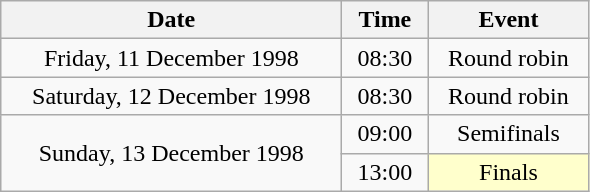<table class = "wikitable" style="text-align:center;">
<tr>
<th width=220>Date</th>
<th width=50>Time</th>
<th width=100>Event</th>
</tr>
<tr>
<td>Friday, 11 December 1998</td>
<td>08:30</td>
<td>Round robin</td>
</tr>
<tr>
<td>Saturday, 12 December 1998</td>
<td>08:30</td>
<td>Round robin</td>
</tr>
<tr>
<td rowspan=2>Sunday, 13 December 1998</td>
<td>09:00</td>
<td>Semifinals</td>
</tr>
<tr>
<td>13:00</td>
<td bgcolor=ffffcc>Finals</td>
</tr>
</table>
